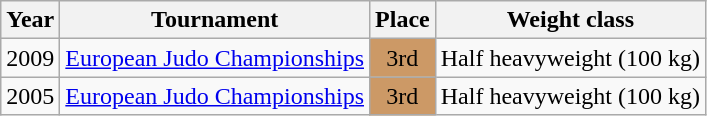<table class=wikitable>
<tr>
<th>Year</th>
<th>Tournament</th>
<th>Place</th>
<th>Weight class</th>
</tr>
<tr>
<td>2009</td>
<td><a href='#'>European Judo Championships</a></td>
<td bgcolor="cc9966" align="center">3rd</td>
<td>Half heavyweight (100 kg)</td>
</tr>
<tr>
<td>2005</td>
<td><a href='#'>European Judo Championships</a></td>
<td bgcolor="cc9966" align="center">3rd</td>
<td>Half heavyweight (100 kg)</td>
</tr>
</table>
